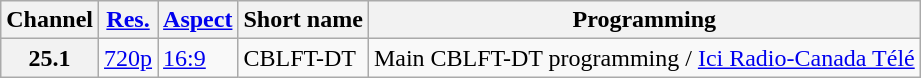<table class="wikitable">
<tr>
<th scope = "col">Channel</th>
<th scope = "col"><a href='#'>Res.</a></th>
<th scope = "col"><a href='#'>Aspect</a></th>
<th scope = "col">Short name</th>
<th scope = "col">Programming</th>
</tr>
<tr>
<th scope = "row">25.1</th>
<td><a href='#'>720p</a></td>
<td><a href='#'>16:9</a></td>
<td>CBLFT-DT</td>
<td>Main CBLFT-DT programming / <a href='#'>Ici Radio-Canada Télé</a></td>
</tr>
</table>
